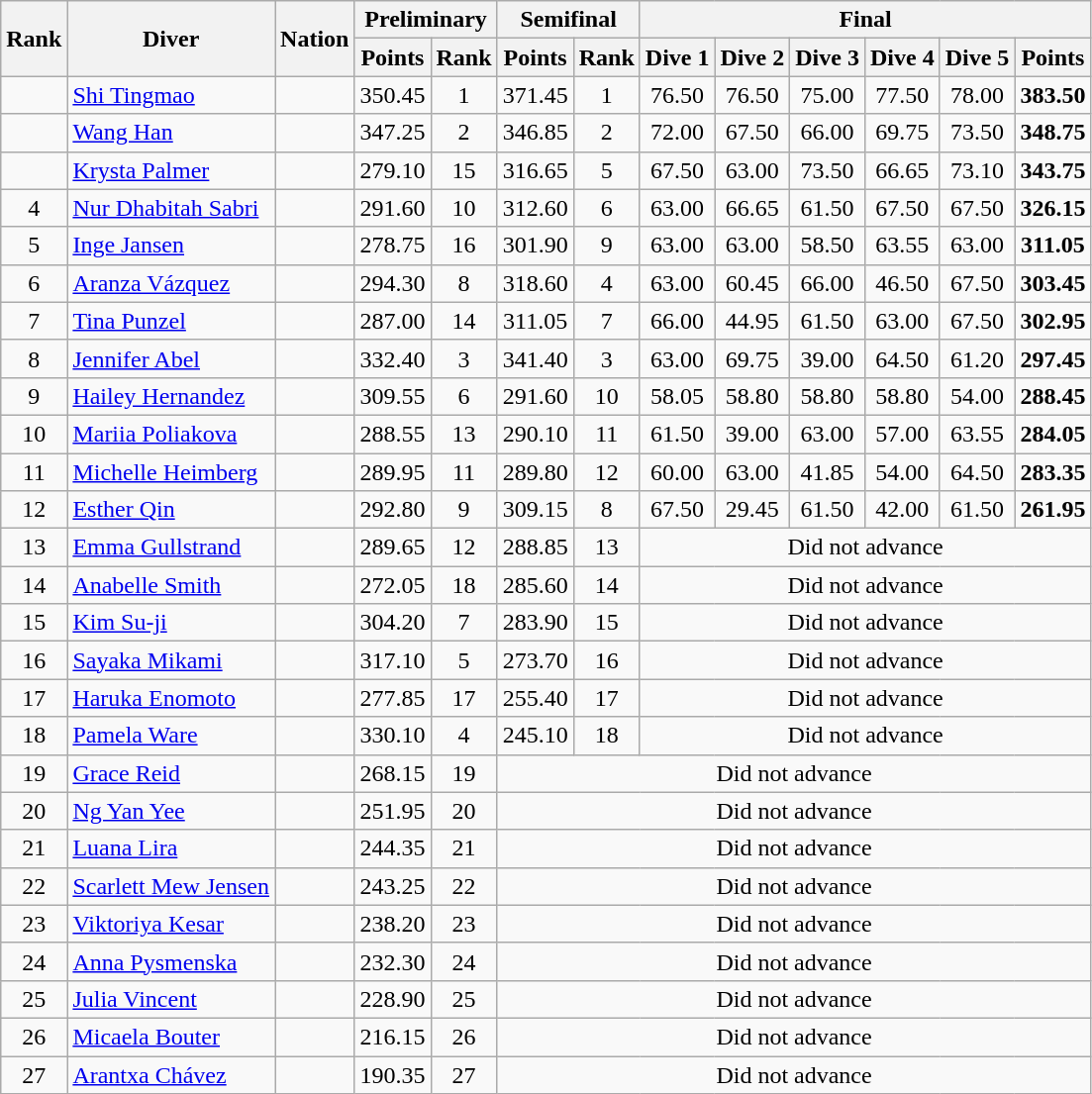<table class="wikitable sortable" style="text-align:center">
<tr>
<th rowspan=2 data-sort-type=number>Rank</th>
<th rowspan=2>Diver</th>
<th rowspan=2>Nation</th>
<th colspan=2>Preliminary</th>
<th colspan=2>Semifinal</th>
<th colspan=6>Final</th>
</tr>
<tr>
<th>Points</th>
<th>Rank</th>
<th>Points</th>
<th>Rank</th>
<th>Dive 1</th>
<th>Dive 2</th>
<th>Dive 3</th>
<th>Dive 4</th>
<th>Dive 5</th>
<th>Points</th>
</tr>
<tr>
<td></td>
<td align=left><a href='#'>Shi Tingmao</a></td>
<td align=left></td>
<td>350.45</td>
<td>1</td>
<td>371.45</td>
<td>1</td>
<td>76.50</td>
<td>76.50</td>
<td>75.00</td>
<td>77.50</td>
<td>78.00</td>
<td><strong>383.50</strong></td>
</tr>
<tr>
<td></td>
<td align=left><a href='#'>Wang Han</a></td>
<td align=left></td>
<td>347.25</td>
<td>2</td>
<td>346.85</td>
<td>2</td>
<td>72.00</td>
<td>67.50</td>
<td>66.00</td>
<td>69.75</td>
<td>73.50</td>
<td><strong>348.75</strong></td>
</tr>
<tr>
<td></td>
<td align=left><a href='#'>Krysta Palmer</a></td>
<td align=left></td>
<td>279.10</td>
<td>15</td>
<td>316.65</td>
<td>5</td>
<td>67.50</td>
<td>63.00</td>
<td>73.50</td>
<td>66.65</td>
<td>73.10</td>
<td><strong>343.75</strong></td>
</tr>
<tr>
<td>4</td>
<td align=left><a href='#'>Nur Dhabitah Sabri</a></td>
<td align=left></td>
<td>291.60</td>
<td>10</td>
<td>312.60</td>
<td>6</td>
<td>63.00</td>
<td>66.65</td>
<td>61.50</td>
<td>67.50</td>
<td>67.50</td>
<td><strong>326.15</strong></td>
</tr>
<tr>
<td>5</td>
<td align=left><a href='#'>Inge Jansen</a></td>
<td align=left></td>
<td>278.75</td>
<td>16</td>
<td>301.90</td>
<td>9</td>
<td>63.00</td>
<td>63.00</td>
<td>58.50</td>
<td>63.55</td>
<td>63.00</td>
<td><strong>311.05</strong></td>
</tr>
<tr>
<td>6</td>
<td align=left><a href='#'>Aranza Vázquez</a></td>
<td align=left></td>
<td>294.30</td>
<td>8</td>
<td>318.60</td>
<td>4</td>
<td>63.00</td>
<td>60.45</td>
<td>66.00</td>
<td>46.50</td>
<td>67.50</td>
<td><strong>303.45</strong></td>
</tr>
<tr>
<td>7</td>
<td align=left><a href='#'>Tina Punzel</a></td>
<td align=left></td>
<td>287.00</td>
<td>14</td>
<td>311.05</td>
<td>7</td>
<td>66.00</td>
<td>44.95</td>
<td>61.50</td>
<td>63.00</td>
<td>67.50</td>
<td><strong>302.95</strong></td>
</tr>
<tr>
<td>8</td>
<td align=left><a href='#'>Jennifer Abel</a></td>
<td align=left></td>
<td>332.40</td>
<td>3</td>
<td>341.40</td>
<td>3</td>
<td>63.00</td>
<td>69.75</td>
<td>39.00</td>
<td>64.50</td>
<td>61.20</td>
<td><strong>297.45</strong></td>
</tr>
<tr>
<td>9</td>
<td align=left><a href='#'>Hailey Hernandez</a></td>
<td align=left></td>
<td>309.55</td>
<td>6</td>
<td>291.60</td>
<td>10</td>
<td>58.05</td>
<td>58.80</td>
<td>58.80</td>
<td>58.80</td>
<td>54.00</td>
<td><strong>288.45</strong></td>
</tr>
<tr>
<td>10</td>
<td align=left><a href='#'>Mariia Poliakova</a></td>
<td align=left></td>
<td>288.55</td>
<td>13</td>
<td>290.10</td>
<td>11</td>
<td>61.50</td>
<td>39.00</td>
<td>63.00</td>
<td>57.00</td>
<td>63.55</td>
<td><strong>284.05</strong></td>
</tr>
<tr>
<td>11</td>
<td align=left><a href='#'>Michelle Heimberg</a></td>
<td align=left></td>
<td>289.95</td>
<td>11</td>
<td>289.80</td>
<td>12</td>
<td>60.00</td>
<td>63.00</td>
<td>41.85</td>
<td>54.00</td>
<td>64.50</td>
<td><strong>283.35</strong></td>
</tr>
<tr>
<td>12</td>
<td align=left><a href='#'>Esther Qin</a></td>
<td align=left></td>
<td>292.80</td>
<td>9</td>
<td>309.15</td>
<td>8</td>
<td>67.50</td>
<td>29.45</td>
<td>61.50</td>
<td>42.00</td>
<td>61.50</td>
<td><strong>261.95</strong></td>
</tr>
<tr>
<td>13</td>
<td align=left><a href='#'>Emma Gullstrand</a></td>
<td align=left></td>
<td>289.65</td>
<td>12</td>
<td>288.85</td>
<td>13</td>
<td colspan="6">Did not advance</td>
</tr>
<tr>
<td>14</td>
<td align=left><a href='#'>Anabelle Smith</a></td>
<td align=left></td>
<td>272.05</td>
<td>18</td>
<td>285.60</td>
<td>14</td>
<td colspan="6">Did not advance</td>
</tr>
<tr>
<td>15</td>
<td align=left><a href='#'>Kim Su-ji</a></td>
<td align=left></td>
<td>304.20</td>
<td>7</td>
<td>283.90</td>
<td>15</td>
<td colspan="6">Did not advance</td>
</tr>
<tr>
<td>16</td>
<td align=left><a href='#'>Sayaka Mikami</a></td>
<td align=left></td>
<td>317.10</td>
<td>5</td>
<td>273.70</td>
<td>16</td>
<td colspan="6">Did not advance</td>
</tr>
<tr>
<td>17</td>
<td align=left><a href='#'>Haruka Enomoto</a></td>
<td align=left></td>
<td>277.85</td>
<td>17</td>
<td>255.40</td>
<td>17</td>
<td colspan="6">Did not advance</td>
</tr>
<tr>
<td>18</td>
<td align=left><a href='#'>Pamela Ware</a></td>
<td align=left></td>
<td>330.10</td>
<td>4</td>
<td>245.10</td>
<td>18</td>
<td colspan="6">Did not advance</td>
</tr>
<tr>
<td>19</td>
<td align=left><a href='#'>Grace Reid</a></td>
<td align=left></td>
<td>268.15</td>
<td>19</td>
<td colspan="8">Did not advance</td>
</tr>
<tr>
<td>20</td>
<td align=left><a href='#'>Ng Yan Yee</a></td>
<td align=left></td>
<td>251.95</td>
<td>20</td>
<td colspan="8">Did not advance</td>
</tr>
<tr>
<td>21</td>
<td align=left><a href='#'>Luana Lira</a></td>
<td align=left></td>
<td>244.35</td>
<td>21</td>
<td colspan="8">Did not advance</td>
</tr>
<tr>
<td>22</td>
<td align=left><a href='#'>Scarlett Mew Jensen</a></td>
<td align=left></td>
<td>243.25</td>
<td>22</td>
<td colspan="8">Did not advance</td>
</tr>
<tr>
<td>23</td>
<td align=left><a href='#'>Viktoriya Kesar</a></td>
<td align=left></td>
<td>238.20</td>
<td>23</td>
<td colspan="8">Did not advance</td>
</tr>
<tr>
<td>24</td>
<td align=left><a href='#'>Anna Pysmenska</a></td>
<td align=left></td>
<td>232.30</td>
<td>24</td>
<td colspan="8">Did not advance</td>
</tr>
<tr>
<td>25</td>
<td align=left><a href='#'>Julia Vincent</a></td>
<td align=left></td>
<td>228.90</td>
<td>25</td>
<td colspan="8">Did not advance</td>
</tr>
<tr>
<td>26</td>
<td align=left><a href='#'>Micaela Bouter</a></td>
<td align=left></td>
<td>216.15</td>
<td>26</td>
<td colspan="8">Did not advance</td>
</tr>
<tr>
<td>27</td>
<td align=left><a href='#'>Arantxa Chávez</a></td>
<td align=left></td>
<td>190.35</td>
<td>27</td>
<td colspan="8">Did not advance</td>
</tr>
</table>
